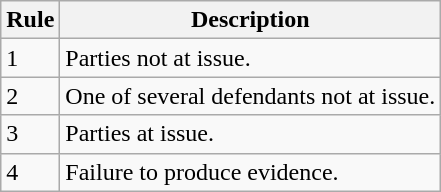<table class="wikitable">
<tr>
<th>Rule</th>
<th>Description</th>
</tr>
<tr>
<td>1</td>
<td>Parties not at issue.</td>
</tr>
<tr>
<td>2</td>
<td>One of several defendants not at issue.</td>
</tr>
<tr>
<td>3</td>
<td>Parties at issue.</td>
</tr>
<tr>
<td>4</td>
<td>Failure to produce evidence.</td>
</tr>
</table>
